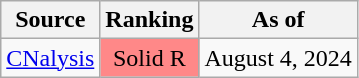<table class="wikitable">
<tr>
<th>Source</th>
<th>Ranking</th>
<th>As of</th>
</tr>
<tr>
<td><a href='#'>CNalysis</a></td>
<td style="background:#FF8888" data-sort-value="4" align="center">Solid R</td>
<td>August 4, 2024</td>
</tr>
</table>
